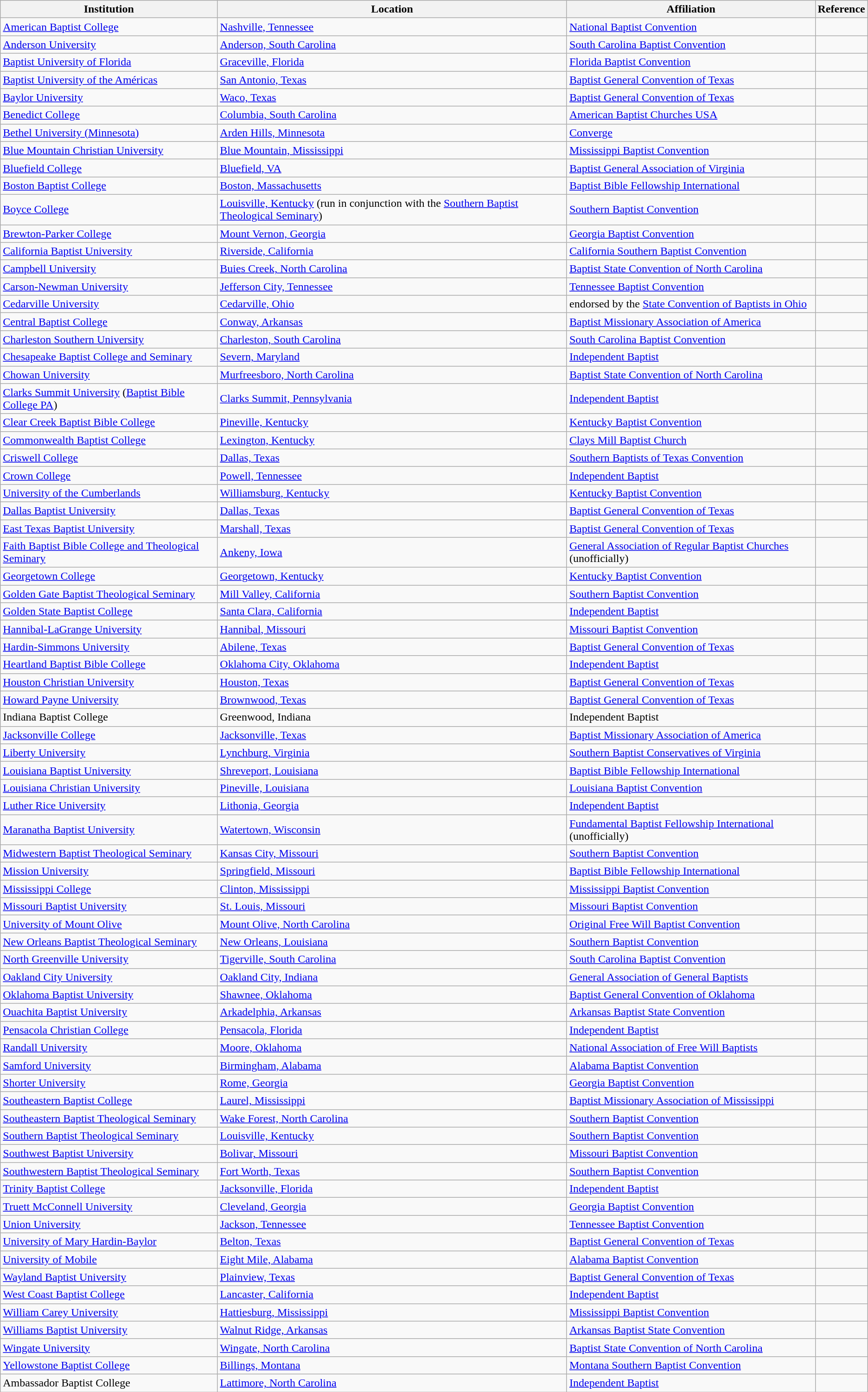<table class="wikitable sortable">
<tr>
<th>Institution</th>
<th>Location</th>
<th>Affiliation</th>
<th>Reference</th>
</tr>
<tr>
<td><a href='#'>American Baptist College</a></td>
<td><a href='#'>Nashville, Tennessee</a></td>
<td><a href='#'>National Baptist Convention</a></td>
<td></td>
</tr>
<tr>
<td><a href='#'>Anderson University</a></td>
<td><a href='#'>Anderson, South Carolina</a></td>
<td><a href='#'>South Carolina Baptist Convention</a></td>
<td></td>
</tr>
<tr>
<td><a href='#'>Baptist University of Florida</a></td>
<td><a href='#'>Graceville, Florida</a></td>
<td><a href='#'>Florida Baptist Convention</a></td>
<td></td>
</tr>
<tr>
<td><a href='#'>Baptist University of the Américas</a></td>
<td><a href='#'>San Antonio, Texas</a></td>
<td><a href='#'>Baptist General Convention of Texas</a></td>
<td></td>
</tr>
<tr>
<td><a href='#'>Baylor University</a></td>
<td><a href='#'>Waco, Texas</a></td>
<td><a href='#'>Baptist General Convention of Texas</a></td>
<td></td>
</tr>
<tr>
<td><a href='#'>Benedict College</a></td>
<td><a href='#'>Columbia, South Carolina</a></td>
<td><a href='#'>American Baptist Churches USA</a></td>
<td></td>
</tr>
<tr>
<td><a href='#'>Bethel University (Minnesota)</a></td>
<td><a href='#'>Arden Hills, Minnesota</a></td>
<td><a href='#'>Converge</a></td>
<td></td>
</tr>
<tr>
<td><a href='#'>Blue Mountain Christian University</a></td>
<td><a href='#'>Blue Mountain, Mississippi</a></td>
<td><a href='#'>Mississippi Baptist Convention</a></td>
<td></td>
</tr>
<tr>
<td><a href='#'>Bluefield College</a></td>
<td><a href='#'>Bluefield, VA</a></td>
<td><a href='#'>Baptist General Association of Virginia</a></td>
<td></td>
</tr>
<tr>
<td><a href='#'>Boston Baptist College</a></td>
<td><a href='#'>Boston, Massachusetts</a></td>
<td><a href='#'>Baptist Bible Fellowship International</a></td>
<td></td>
</tr>
<tr>
<td><a href='#'>Boyce College</a></td>
<td><a href='#'>Louisville, Kentucky</a> (run in conjunction with the <a href='#'>Southern Baptist Theological Seminary</a>)</td>
<td><a href='#'>Southern Baptist Convention</a></td>
<td></td>
</tr>
<tr>
<td><a href='#'>Brewton-Parker College</a></td>
<td><a href='#'>Mount Vernon, Georgia</a></td>
<td><a href='#'>Georgia Baptist Convention</a></td>
<td></td>
</tr>
<tr>
<td><a href='#'>California Baptist University</a></td>
<td><a href='#'>Riverside, California</a></td>
<td><a href='#'>California Southern Baptist Convention</a></td>
<td></td>
</tr>
<tr>
<td><a href='#'>Campbell University</a></td>
<td><a href='#'>Buies Creek, North Carolina</a></td>
<td><a href='#'>Baptist State Convention of North Carolina</a></td>
<td></td>
</tr>
<tr>
<td><a href='#'>Carson-Newman University</a></td>
<td><a href='#'>Jefferson City, Tennessee</a></td>
<td><a href='#'>Tennessee Baptist Convention</a></td>
<td></td>
</tr>
<tr>
<td><a href='#'>Cedarville University</a></td>
<td><a href='#'>Cedarville, Ohio</a></td>
<td>endorsed by the <a href='#'>State Convention of Baptists in Ohio</a></td>
<td></td>
</tr>
<tr>
<td><a href='#'>Central Baptist College</a></td>
<td><a href='#'>Conway, Arkansas</a></td>
<td><a href='#'>Baptist Missionary Association of America</a></td>
<td></td>
</tr>
<tr>
<td><a href='#'>Charleston Southern University</a></td>
<td><a href='#'>Charleston, South Carolina</a></td>
<td><a href='#'>South Carolina Baptist Convention</a></td>
<td></td>
</tr>
<tr>
<td><a href='#'>Chesapeake Baptist College and Seminary</a></td>
<td><a href='#'>Severn, Maryland</a></td>
<td><a href='#'>Independent Baptist</a></td>
<td></td>
</tr>
<tr>
<td><a href='#'>Chowan University</a></td>
<td><a href='#'>Murfreesboro, North Carolina</a></td>
<td><a href='#'>Baptist State Convention of North Carolina</a></td>
<td></td>
</tr>
<tr>
<td><a href='#'>Clarks Summit University</a> (<a href='#'>Baptist Bible College PA</a>)</td>
<td><a href='#'>Clarks Summit, Pennsylvania</a></td>
<td><a href='#'>Independent Baptist</a></td>
<td></td>
</tr>
<tr>
<td><a href='#'>Clear Creek Baptist Bible College</a></td>
<td><a href='#'>Pineville, Kentucky</a></td>
<td><a href='#'>Kentucky Baptist Convention</a></td>
<td></td>
</tr>
<tr>
<td><a href='#'>Commonwealth Baptist College</a></td>
<td><a href='#'>Lexington, Kentucky</a></td>
<td><a href='#'>Clays Mill Baptist Church</a></td>
<td></td>
</tr>
<tr>
<td><a href='#'>Criswell College</a></td>
<td><a href='#'>Dallas, Texas</a></td>
<td><a href='#'>Southern Baptists of Texas Convention</a></td>
<td></td>
</tr>
<tr>
<td><a href='#'>Crown College</a></td>
<td><a href='#'>Powell, Tennessee</a></td>
<td><a href='#'>Independent Baptist</a></td>
<td></td>
</tr>
<tr>
<td><a href='#'>University of the Cumberlands</a></td>
<td><a href='#'>Williamsburg, Kentucky</a></td>
<td><a href='#'>Kentucky Baptist Convention</a></td>
<td></td>
</tr>
<tr>
<td><a href='#'>Dallas Baptist University</a></td>
<td><a href='#'>Dallas, Texas</a></td>
<td><a href='#'>Baptist General Convention of Texas</a></td>
<td></td>
</tr>
<tr>
<td><a href='#'>East Texas Baptist University</a></td>
<td><a href='#'>Marshall, Texas</a></td>
<td><a href='#'>Baptist General Convention of Texas</a></td>
<td></td>
</tr>
<tr>
<td><a href='#'>Faith Baptist Bible College and Theological Seminary</a></td>
<td><a href='#'>Ankeny, Iowa</a></td>
<td><a href='#'>General Association of Regular Baptist Churches</a> (unofficially)</td>
<td></td>
</tr>
<tr>
<td><a href='#'>Georgetown College</a></td>
<td><a href='#'>Georgetown, Kentucky</a></td>
<td><a href='#'>Kentucky Baptist Convention</a></td>
<td></td>
</tr>
<tr>
<td><a href='#'>Golden Gate Baptist Theological Seminary</a></td>
<td><a href='#'>Mill Valley, California</a></td>
<td><a href='#'>Southern Baptist Convention</a></td>
<td></td>
</tr>
<tr>
<td><a href='#'>Golden State Baptist College</a></td>
<td><a href='#'>Santa Clara, California</a></td>
<td><a href='#'>Independent Baptist</a></td>
<td></td>
</tr>
<tr>
<td><a href='#'>Hannibal-LaGrange University</a></td>
<td><a href='#'>Hannibal, Missouri</a></td>
<td><a href='#'>Missouri Baptist Convention</a></td>
<td></td>
</tr>
<tr>
<td><a href='#'>Hardin-Simmons University</a></td>
<td><a href='#'>Abilene, Texas</a></td>
<td><a href='#'>Baptist General Convention of Texas</a></td>
<td></td>
</tr>
<tr>
<td><a href='#'>Heartland Baptist Bible College</a></td>
<td><a href='#'>Oklahoma City, Oklahoma</a></td>
<td><a href='#'>Independent Baptist</a></td>
<td></td>
</tr>
<tr>
<td><a href='#'>Houston Christian University</a></td>
<td><a href='#'>Houston, Texas</a></td>
<td><a href='#'>Baptist General Convention of Texas</a></td>
<td></td>
</tr>
<tr>
<td><a href='#'>Howard Payne University</a></td>
<td><a href='#'>Brownwood, Texas</a></td>
<td><a href='#'>Baptist General Convention of Texas</a></td>
<td></td>
</tr>
<tr>
<td>Indiana Baptist College</td>
<td>Greenwood, Indiana</td>
<td>Independent Baptist</td>
<td></td>
</tr>
<tr>
<td><a href='#'>Jacksonville College</a></td>
<td><a href='#'>Jacksonville, Texas</a></td>
<td><a href='#'>Baptist Missionary Association of America</a></td>
<td></td>
</tr>
<tr>
<td><a href='#'>Liberty University</a></td>
<td><a href='#'>Lynchburg, Virginia</a></td>
<td><a href='#'>Southern Baptist Conservatives of Virginia</a></td>
<td></td>
</tr>
<tr>
<td><a href='#'>Louisiana Baptist University</a></td>
<td><a href='#'>Shreveport, Louisiana</a></td>
<td><a href='#'>Baptist Bible Fellowship International</a></td>
<td></td>
</tr>
<tr>
<td><a href='#'>Louisiana Christian University</a></td>
<td><a href='#'>Pineville, Louisiana</a></td>
<td><a href='#'>Louisiana Baptist Convention</a></td>
<td></td>
</tr>
<tr>
<td><a href='#'>Luther Rice University</a></td>
<td><a href='#'>Lithonia, Georgia</a></td>
<td><a href='#'>Independent Baptist</a></td>
<td></td>
</tr>
<tr>
<td><a href='#'>Maranatha Baptist University</a></td>
<td><a href='#'>Watertown, Wisconsin</a></td>
<td><a href='#'>Fundamental Baptist Fellowship International</a> (unofficially)</td>
<td></td>
</tr>
<tr>
<td><a href='#'>Midwestern Baptist Theological Seminary</a></td>
<td><a href='#'>Kansas City, Missouri</a></td>
<td><a href='#'>Southern Baptist Convention</a></td>
<td></td>
</tr>
<tr>
<td><a href='#'>Mission University</a></td>
<td><a href='#'>Springfield, Missouri</a></td>
<td><a href='#'>Baptist Bible Fellowship International</a></td>
<td></td>
</tr>
<tr>
<td><a href='#'>Mississippi College</a></td>
<td><a href='#'>Clinton, Mississippi</a></td>
<td><a href='#'>Mississippi Baptist Convention</a></td>
<td></td>
</tr>
<tr>
<td><a href='#'>Missouri Baptist University</a></td>
<td><a href='#'>St. Louis, Missouri</a></td>
<td><a href='#'>Missouri Baptist Convention</a></td>
<td></td>
</tr>
<tr>
<td><a href='#'>University of Mount Olive</a></td>
<td><a href='#'>Mount Olive, North Carolina</a></td>
<td><a href='#'>Original Free Will Baptist Convention</a></td>
<td></td>
</tr>
<tr>
<td><a href='#'>New Orleans Baptist Theological Seminary</a></td>
<td><a href='#'>New Orleans, Louisiana</a></td>
<td><a href='#'>Southern Baptist Convention</a></td>
<td></td>
</tr>
<tr>
<td><a href='#'>North Greenville University</a></td>
<td><a href='#'>Tigerville, South Carolina</a></td>
<td><a href='#'>South Carolina Baptist Convention</a></td>
<td></td>
</tr>
<tr>
<td><a href='#'>Oakland City University</a></td>
<td><a href='#'>Oakland City, Indiana</a></td>
<td><a href='#'>General Association of General Baptists</a></td>
<td></td>
</tr>
<tr>
<td><a href='#'>Oklahoma Baptist University</a></td>
<td><a href='#'>Shawnee, Oklahoma</a></td>
<td><a href='#'>Baptist General Convention of Oklahoma</a></td>
<td></td>
</tr>
<tr>
<td><a href='#'>Ouachita Baptist University</a></td>
<td><a href='#'>Arkadelphia, Arkansas</a></td>
<td><a href='#'>Arkansas Baptist State Convention</a></td>
<td></td>
</tr>
<tr>
<td><a href='#'>Pensacola Christian College</a></td>
<td><a href='#'>Pensacola, Florida</a></td>
<td><a href='#'>Independent Baptist</a></td>
<td></td>
</tr>
<tr>
<td><a href='#'>Randall University</a></td>
<td><a href='#'>Moore, Oklahoma</a></td>
<td><a href='#'>National Association of Free Will Baptists</a></td>
<td></td>
</tr>
<tr>
<td><a href='#'>Samford University</a></td>
<td><a href='#'>Birmingham, Alabama</a></td>
<td><a href='#'>Alabama Baptist Convention</a></td>
<td></td>
</tr>
<tr>
<td><a href='#'>Shorter University</a></td>
<td><a href='#'>Rome, Georgia</a></td>
<td><a href='#'>Georgia Baptist Convention</a></td>
<td></td>
</tr>
<tr>
<td><a href='#'>Southeastern Baptist College</a></td>
<td><a href='#'>Laurel, Mississippi</a></td>
<td><a href='#'>Baptist Missionary Association of Mississippi</a></td>
<td></td>
</tr>
<tr>
<td><a href='#'>Southeastern Baptist Theological Seminary</a></td>
<td><a href='#'>Wake Forest, North Carolina</a></td>
<td><a href='#'>Southern Baptist Convention</a></td>
<td></td>
</tr>
<tr>
<td><a href='#'>Southern Baptist Theological Seminary</a></td>
<td><a href='#'>Louisville, Kentucky</a></td>
<td><a href='#'>Southern Baptist Convention</a></td>
<td></td>
</tr>
<tr>
<td><a href='#'>Southwest Baptist University</a></td>
<td><a href='#'>Bolivar, Missouri</a></td>
<td><a href='#'>Missouri Baptist Convention</a></td>
<td></td>
</tr>
<tr>
<td><a href='#'>Southwestern Baptist Theological Seminary</a></td>
<td><a href='#'>Fort Worth, Texas</a></td>
<td><a href='#'>Southern Baptist Convention</a></td>
<td></td>
</tr>
<tr>
<td><a href='#'>Trinity Baptist College</a></td>
<td><a href='#'>Jacksonville, Florida</a></td>
<td><a href='#'>Independent Baptist</a></td>
<td></td>
</tr>
<tr>
<td><a href='#'>Truett McConnell University</a></td>
<td><a href='#'>Cleveland, Georgia</a></td>
<td><a href='#'>Georgia Baptist Convention</a></td>
<td></td>
</tr>
<tr>
<td><a href='#'>Union University</a></td>
<td><a href='#'>Jackson, Tennessee</a></td>
<td><a href='#'>Tennessee Baptist Convention</a></td>
<td></td>
</tr>
<tr>
<td><a href='#'>University of Mary Hardin-Baylor</a></td>
<td><a href='#'>Belton, Texas</a></td>
<td><a href='#'>Baptist General Convention of Texas</a></td>
<td></td>
</tr>
<tr>
<td><a href='#'>University of Mobile</a></td>
<td><a href='#'>Eight Mile, Alabama</a></td>
<td><a href='#'>Alabama Baptist Convention</a></td>
<td></td>
</tr>
<tr>
<td><a href='#'>Wayland Baptist University</a></td>
<td><a href='#'>Plainview, Texas</a></td>
<td><a href='#'>Baptist General Convention of Texas</a></td>
<td></td>
</tr>
<tr>
<td><a href='#'>West Coast Baptist College</a></td>
<td><a href='#'>Lancaster, California</a></td>
<td><a href='#'>Independent Baptist</a></td>
<td></td>
</tr>
<tr>
<td><a href='#'>William Carey University</a></td>
<td><a href='#'>Hattiesburg, Mississippi</a></td>
<td><a href='#'>Mississippi Baptist Convention</a></td>
<td></td>
</tr>
<tr>
<td><a href='#'>Williams Baptist University</a></td>
<td><a href='#'>Walnut Ridge, Arkansas</a></td>
<td><a href='#'>Arkansas Baptist State Convention</a></td>
<td></td>
</tr>
<tr>
<td><a href='#'>Wingate University</a></td>
<td><a href='#'>Wingate, North Carolina</a></td>
<td><a href='#'>Baptist State Convention of North Carolina</a></td>
<td></td>
</tr>
<tr>
<td><a href='#'>Yellowstone Baptist College</a></td>
<td><a href='#'>Billings, Montana</a></td>
<td><a href='#'>Montana Southern Baptist Convention</a></td>
<td></td>
</tr>
<tr>
<td>Ambassador Baptist College</td>
<td><a href='#'>Lattimore, North Carolina</a></td>
<td><a href='#'>Independent Baptist</a></td>
<td></td>
</tr>
</table>
